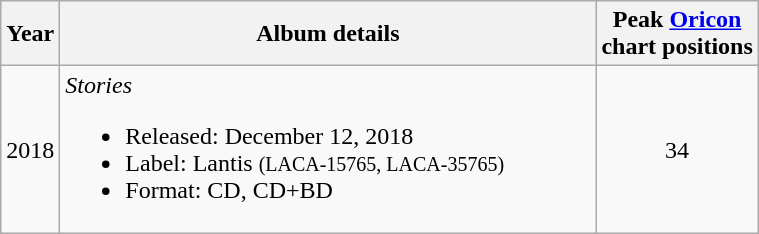<table class="wikitable" border="1">
<tr>
<th rowspan="1">Year</th>
<th rowspan="1" width="350">Album details</th>
<th colspan="1">Peak <a href='#'>Oricon</a><br> chart positions</th>
</tr>
<tr>
<td>2018</td>
<td align="left"><em>Stories</em><br><ul><li>Released: December 12, 2018</li><li>Label: Lantis <small>(LACA-15765, LACA-35765)</small></li><li>Format: CD, CD+BD</li></ul></td>
<td align="center">34</td>
</tr>
</table>
